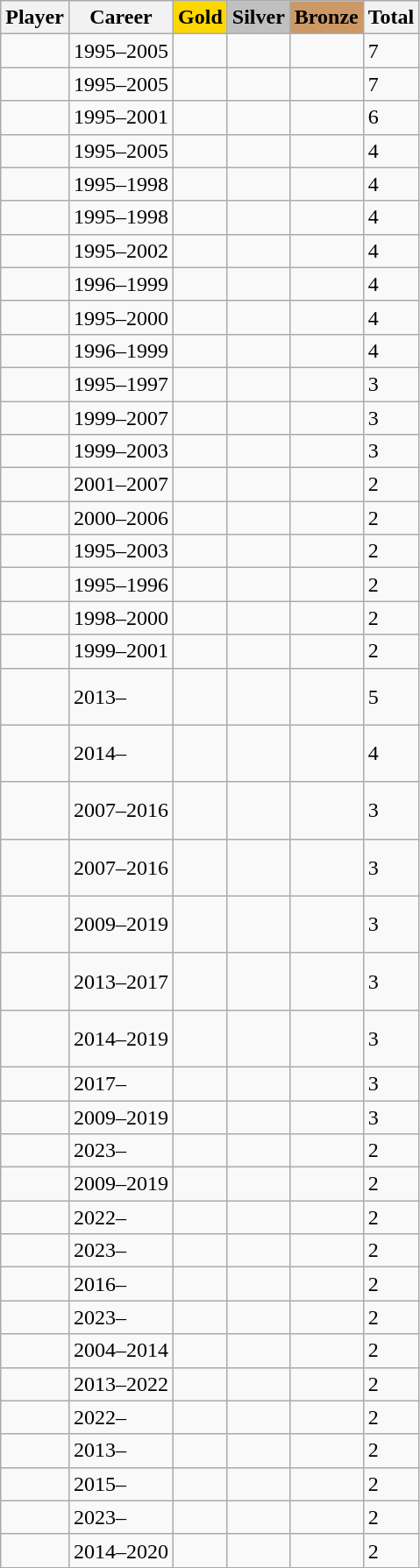<table class="wikitable sortable collapsible collapsed">
<tr>
<th>Player</th>
<th>Career</th>
<th style="background-color:gold">Gold</th>
<th style="background-color:silver">Silver</th>
<th style="background-color:#cc9966">Bronze</th>
<th>Total</th>
</tr>
<tr>
<td></td>
<td>1995–2005</td>
<td><br></td>
<td></td>
<td></td>
<td>7</td>
</tr>
<tr>
<td></td>
<td>1995–2005</td>
<td><br></td>
<td></td>
<td></td>
<td>7</td>
</tr>
<tr>
<td></td>
<td>1995–2001</td>
<td><br></td>
<td></td>
<td></td>
<td>6</td>
</tr>
<tr>
<td></td>
<td>1995–2005</td>
<td><br></td>
<td></td>
<td></td>
<td>4</td>
</tr>
<tr>
<td></td>
<td>1995–1998</td>
<td><br></td>
<td></td>
<td></td>
<td>4</td>
</tr>
<tr>
<td></td>
<td>1995–1998</td>
<td><br></td>
<td></td>
<td></td>
<td>4</td>
</tr>
<tr>
<td></td>
<td>1995–2002</td>
<td><br></td>
<td></td>
<td></td>
<td>4</td>
</tr>
<tr>
<td></td>
<td>1996–1999</td>
<td><br></td>
<td></td>
<td></td>
<td>4</td>
</tr>
<tr>
<td></td>
<td>1995–2000</td>
<td></td>
<td></td>
<td></td>
<td>4</td>
</tr>
<tr>
<td></td>
<td>1996–1999</td>
<td><br></td>
<td></td>
<td></td>
<td>4</td>
</tr>
<tr>
<td></td>
<td>1995–1997</td>
<td><br></td>
<td></td>
<td></td>
<td>3</td>
</tr>
<tr>
<td></td>
<td>1999–2007</td>
<td><br></td>
<td></td>
<td></td>
<td>3</td>
</tr>
<tr>
<td></td>
<td>1999–2003</td>
<td><br></td>
<td></td>
<td></td>
<td>3</td>
</tr>
<tr>
<td></td>
<td>2001–2007</td>
<td><br></td>
<td></td>
<td></td>
<td>2</td>
</tr>
<tr>
<td></td>
<td>2000–2006</td>
<td><br></td>
<td></td>
<td></td>
<td>2</td>
</tr>
<tr>
<td></td>
<td>1995–2003</td>
<td><br></td>
<td></td>
<td></td>
<td>2</td>
</tr>
<tr>
<td></td>
<td>1995–1996</td>
<td></td>
<td></td>
<td></td>
<td>2</td>
</tr>
<tr>
<td></td>
<td>1998–2000</td>
<td></td>
<td></td>
<td></td>
<td>2</td>
</tr>
<tr>
<td></td>
<td>1999–2001</td>
<td></td>
<td></td>
<td></td>
<td>2</td>
</tr>
<tr>
<td><strong></strong></td>
<td>2013–</td>
<td></td>
<td><br><br></td>
<td></td>
<td>5</td>
</tr>
<tr>
<td><strong></strong></td>
<td>2014–</td>
<td></td>
<td><br><br></td>
<td></td>
<td>4</td>
</tr>
<tr>
<td></td>
<td>2007–2016</td>
<td></td>
<td><br><br></td>
<td></td>
<td>3</td>
</tr>
<tr>
<td></td>
<td>2007–2016</td>
<td></td>
<td><br><br></td>
<td></td>
<td>3</td>
</tr>
<tr>
<td></td>
<td>2009–2019</td>
<td></td>
<td><br><br></td>
<td></td>
<td>3</td>
</tr>
<tr>
<td></td>
<td>2013–2017</td>
<td></td>
<td><br><br></td>
<td></td>
<td>3</td>
</tr>
<tr>
<td></td>
<td>2014–2019</td>
<td></td>
<td><br><br></td>
<td></td>
<td>3</td>
</tr>
<tr>
<td><strong></strong></td>
<td>2017–</td>
<td></td>
<td><br></td>
<td></td>
<td>3</td>
</tr>
<tr>
<td></td>
<td>2009–2019</td>
<td></td>
<td><br></td>
<td></td>
<td>3</td>
</tr>
<tr>
<td><strong></strong></td>
<td>2023–</td>
<td></td>
<td></td>
<td></td>
<td>2</td>
</tr>
<tr>
<td></td>
<td>2009–2019</td>
<td></td>
<td><br></td>
<td></td>
<td>2</td>
</tr>
<tr>
<td><strong></strong></td>
<td>2022–</td>
<td></td>
<td></td>
<td></td>
<td>2</td>
</tr>
<tr>
<td><strong></strong></td>
<td>2023–</td>
<td></td>
<td></td>
<td></td>
<td>2</td>
</tr>
<tr>
<td><strong></strong></td>
<td>2016–</td>
<td></td>
<td></td>
<td></td>
<td>2</td>
</tr>
<tr>
<td><strong></strong></td>
<td>2023–</td>
<td></td>
<td></td>
<td></td>
<td>2</td>
</tr>
<tr>
<td></td>
<td>2004–2014</td>
<td></td>
<td><br></td>
<td></td>
<td>2</td>
</tr>
<tr>
<td></td>
<td>2013–2022</td>
<td></td>
<td><br></td>
<td></td>
<td>2</td>
</tr>
<tr>
<td><strong></strong></td>
<td>2022–</td>
<td></td>
<td></td>
<td></td>
<td>2</td>
</tr>
<tr>
<td><strong></strong></td>
<td>2013–</td>
<td></td>
<td></td>
<td></td>
<td>2</td>
</tr>
<tr>
<td><strong></strong></td>
<td>2015–</td>
<td></td>
<td></td>
<td></td>
<td>2</td>
</tr>
<tr>
<td><strong></strong></td>
<td>2023–</td>
<td></td>
<td></td>
<td></td>
<td>2</td>
</tr>
<tr>
<td></td>
<td>2014–2020</td>
<td></td>
<td><br></td>
<td></td>
<td>2</td>
</tr>
</table>
